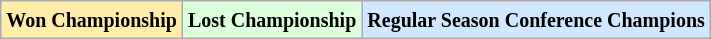<table class="wikitable">
<tr>
<td bgcolor="#ffeeaa"><small><strong>Won Championship</strong></small></td>
<td bgcolor="#ddffdd"><small><strong>Lost Championship</strong></small></td>
<td bgcolor="#d0e7ff"><small><strong>Regular Season Conference Champions</strong></small></td>
</tr>
</table>
